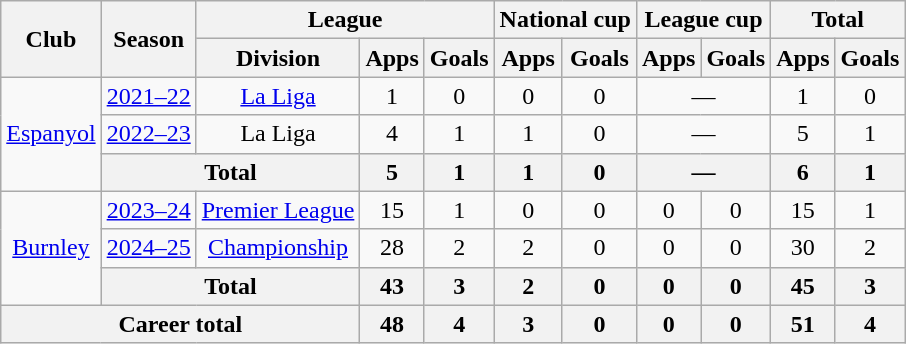<table class="wikitable" style="text-align: center">
<tr>
<th rowspan="2">Club</th>
<th rowspan="2">Season</th>
<th colspan="3">League</th>
<th colspan="2">National cup</th>
<th colspan="2">League cup</th>
<th colspan="2">Total</th>
</tr>
<tr>
<th>Division</th>
<th>Apps</th>
<th>Goals</th>
<th>Apps</th>
<th>Goals</th>
<th>Apps</th>
<th>Goals</th>
<th>Apps</th>
<th>Goals</th>
</tr>
<tr>
<td rowspan=3><a href='#'>Espanyol</a></td>
<td><a href='#'>2021–22</a></td>
<td><a href='#'>La Liga</a></td>
<td>1</td>
<td>0</td>
<td>0</td>
<td>0</td>
<td colspan="2">—</td>
<td>1</td>
<td>0</td>
</tr>
<tr>
<td><a href='#'>2022–23</a></td>
<td>La Liga</td>
<td>4</td>
<td>1</td>
<td>1</td>
<td>0</td>
<td colspan="2">—</td>
<td>5</td>
<td>1</td>
</tr>
<tr>
<th colspan="2"><strong>Total</strong></th>
<th>5</th>
<th>1</th>
<th>1</th>
<th>0</th>
<th colspan="2">—</th>
<th>6</th>
<th>1</th>
</tr>
<tr>
<td rowspan=3><a href='#'>Burnley</a></td>
<td><a href='#'>2023–24</a></td>
<td><a href='#'>Premier League</a></td>
<td>15</td>
<td>1</td>
<td>0</td>
<td>0</td>
<td>0</td>
<td>0</td>
<td>15</td>
<td>1</td>
</tr>
<tr>
<td><a href='#'>2024–25</a></td>
<td><a href='#'>Championship</a></td>
<td>28</td>
<td>2</td>
<td>2</td>
<td>0</td>
<td>0</td>
<td>0</td>
<td>30</td>
<td>2</td>
</tr>
<tr>
<th colspan="2"><strong>Total</strong></th>
<th>43</th>
<th>3</th>
<th>2</th>
<th>0</th>
<th>0</th>
<th>0</th>
<th>45</th>
<th>3</th>
</tr>
<tr>
<th colspan="3"><strong>Career total</strong></th>
<th>48</th>
<th>4</th>
<th>3</th>
<th>0</th>
<th>0</th>
<th>0</th>
<th>51</th>
<th>4</th>
</tr>
</table>
